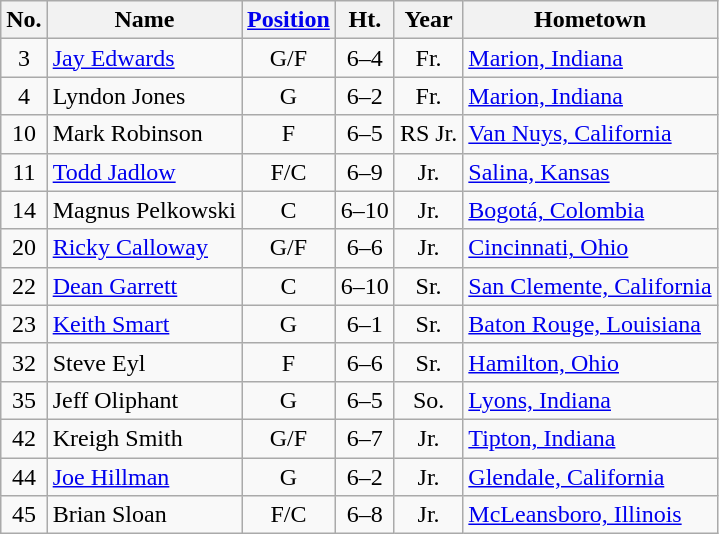<table class="wikitable" style="text-align:center">
<tr>
<th>No.</th>
<th>Name</th>
<th><a href='#'>Position</a></th>
<th>Ht.</th>
<th>Year</th>
<th>Hometown</th>
</tr>
<tr>
<td>3</td>
<td style="text-align:left"><a href='#'>Jay Edwards</a></td>
<td>G/F</td>
<td>6–4</td>
<td>Fr.</td>
<td style="text-align:left"><a href='#'>Marion, Indiana</a></td>
</tr>
<tr>
<td>4</td>
<td style="text-align:left">Lyndon Jones</td>
<td>G</td>
<td>6–2</td>
<td>Fr.</td>
<td style="text-align:left"><a href='#'>Marion, Indiana</a></td>
</tr>
<tr>
<td>10</td>
<td style="text-align:left">Mark Robinson</td>
<td>F</td>
<td>6–5</td>
<td>RS Jr.</td>
<td style="text-align:left"><a href='#'>Van Nuys, California</a></td>
</tr>
<tr>
<td>11</td>
<td style="text-align:left"><a href='#'>Todd Jadlow</a></td>
<td>F/C</td>
<td>6–9</td>
<td>Jr.</td>
<td style="text-align:left"><a href='#'>Salina, Kansas</a></td>
</tr>
<tr>
<td>14</td>
<td style="text-align:left">Magnus Pelkowski</td>
<td>C</td>
<td>6–10</td>
<td>Jr.</td>
<td style="text-align:left"><a href='#'>Bogotá, Colombia</a></td>
</tr>
<tr>
<td>20</td>
<td style="text-align:left"><a href='#'>Ricky Calloway</a></td>
<td>G/F</td>
<td>6–6</td>
<td>Jr.</td>
<td style="text-align:left"><a href='#'>Cincinnati, Ohio</a></td>
</tr>
<tr>
<td>22</td>
<td style="text-align:left"><a href='#'>Dean Garrett</a></td>
<td>C</td>
<td>6–10</td>
<td>Sr.</td>
<td style="text-align:left"><a href='#'>San Clemente, California</a></td>
</tr>
<tr>
<td>23</td>
<td style="text-align:left"><a href='#'>Keith Smart</a></td>
<td>G</td>
<td>6–1</td>
<td>Sr.</td>
<td style="text-align:left"><a href='#'>Baton Rouge, Louisiana</a></td>
</tr>
<tr>
<td>32</td>
<td style="text-align:left">Steve Eyl</td>
<td>F</td>
<td>6–6</td>
<td>Sr.</td>
<td style="text-align:left"><a href='#'>Hamilton, Ohio</a></td>
</tr>
<tr>
<td>35</td>
<td style="text-align:left">Jeff Oliphant</td>
<td>G</td>
<td>6–5</td>
<td>So.</td>
<td style="text-align:left"><a href='#'>Lyons, Indiana</a></td>
</tr>
<tr>
<td>42</td>
<td style="text-align:left">Kreigh Smith</td>
<td>G/F</td>
<td>6–7</td>
<td>Jr.</td>
<td style="text-align:left"><a href='#'>Tipton, Indiana</a></td>
</tr>
<tr>
<td>44</td>
<td style="text-align:left"><a href='#'>Joe Hillman</a></td>
<td>G</td>
<td>6–2</td>
<td>Jr.</td>
<td style="text-align:left"><a href='#'>Glendale, California</a></td>
</tr>
<tr>
<td>45</td>
<td style="text-align:left">Brian Sloan</td>
<td>F/C</td>
<td>6–8</td>
<td>Jr.</td>
<td style="text-align:left"><a href='#'>McLeansboro, Illinois</a></td>
</tr>
</table>
